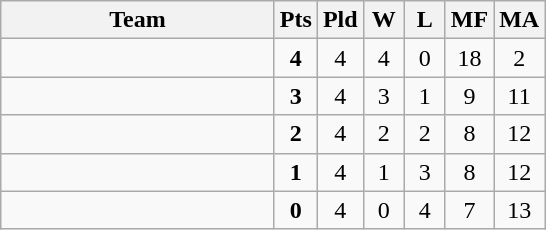<table class=wikitable style="text-align:center">
<tr>
<th width=175>Team</th>
<th width=20>Pts</th>
<th width=20>Pld</th>
<th width=20>W</th>
<th width=20>L</th>
<th width=20>MF</th>
<th width=20>MA</th>
</tr>
<tr>
<td style="text-align:left"></td>
<td><strong>4</strong></td>
<td>4</td>
<td>4</td>
<td>0</td>
<td>18</td>
<td>2</td>
</tr>
<tr>
<td style="text-align:left"></td>
<td><strong>3</strong></td>
<td>4</td>
<td>3</td>
<td>1</td>
<td>9</td>
<td>11</td>
</tr>
<tr>
<td style="text-align:left"></td>
<td><strong>2</strong></td>
<td>4</td>
<td>2</td>
<td>2</td>
<td>8</td>
<td>12</td>
</tr>
<tr>
<td style="text-align:left"></td>
<td><strong>1</strong></td>
<td>4</td>
<td>1</td>
<td>3</td>
<td>8</td>
<td>12</td>
</tr>
<tr>
<td style="text-align:left"></td>
<td><strong>0</strong></td>
<td>4</td>
<td>0</td>
<td>4</td>
<td>7</td>
<td>13</td>
</tr>
</table>
